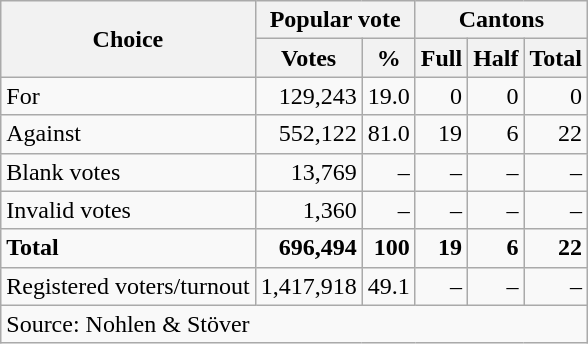<table class=wikitable style=text-align:right>
<tr>
<th rowspan=2>Choice</th>
<th colspan=2>Popular vote</th>
<th colspan=3>Cantons</th>
</tr>
<tr>
<th>Votes</th>
<th>%</th>
<th>Full</th>
<th>Half</th>
<th>Total</th>
</tr>
<tr>
<td align=left>For</td>
<td>129,243</td>
<td>19.0</td>
<td>0</td>
<td>0</td>
<td>0</td>
</tr>
<tr>
<td align=left>Against</td>
<td>552,122</td>
<td>81.0</td>
<td>19</td>
<td>6</td>
<td>22</td>
</tr>
<tr>
<td align=left>Blank votes</td>
<td>13,769</td>
<td>–</td>
<td>–</td>
<td>–</td>
<td>–</td>
</tr>
<tr>
<td align=left>Invalid votes</td>
<td>1,360</td>
<td>–</td>
<td>–</td>
<td>–</td>
<td>–</td>
</tr>
<tr>
<td align=left><strong>Total</strong></td>
<td><strong>696,494</strong></td>
<td><strong>100</strong></td>
<td><strong>19</strong></td>
<td><strong>6</strong></td>
<td><strong>22</strong></td>
</tr>
<tr>
<td align=left>Registered voters/turnout</td>
<td>1,417,918</td>
<td>49.1</td>
<td>–</td>
<td>–</td>
<td>–</td>
</tr>
<tr>
<td align=left colspan=6>Source: Nohlen & Stöver</td>
</tr>
</table>
